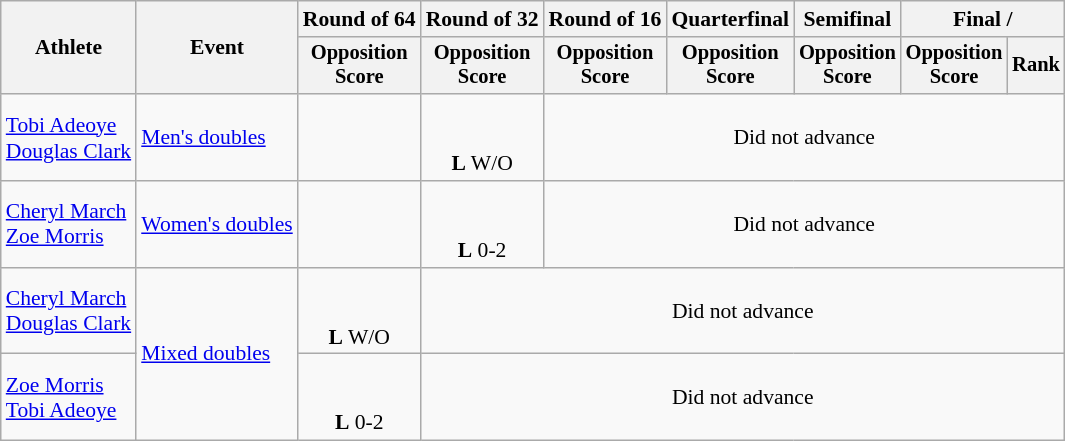<table class=wikitable style="font-size:90%">
<tr>
<th rowspan=2>Athlete</th>
<th rowspan=2>Event</th>
<th>Round of 64</th>
<th>Round of 32</th>
<th>Round of 16</th>
<th>Quarterfinal</th>
<th>Semifinal</th>
<th colspan=2>Final / </th>
</tr>
<tr style="font-size:95%">
<th>Opposition<br>Score</th>
<th>Opposition<br>Score</th>
<th>Opposition<br>Score</th>
<th>Opposition<br>Score</th>
<th>Opposition<br>Score</th>
<th>Opposition<br>Score</th>
<th>Rank</th>
</tr>
<tr align=center>
<td align=left><a href='#'>Tobi Adeoye</a><br><a href='#'>Douglas Clark</a></td>
<td align=left><a href='#'>Men's doubles</a></td>
<td></td>
<td><br><br> <strong>L</strong> W/O</td>
<td Colspan=5>Did not advance</td>
</tr>
<tr align=center>
<td align=left><a href='#'>Cheryl March</a><br><a href='#'>Zoe Morris</a></td>
<td align=left><a href='#'>Women's doubles</a></td>
<td></td>
<td><br><br> <strong>L</strong> 0-2</td>
<td Colspan=5>Did not advance</td>
</tr>
<tr align=center>
<td align=left><a href='#'>Cheryl March</a><br><a href='#'>Douglas Clark</a></td>
<td align=left rowspan=2><a href='#'>Mixed doubles</a></td>
<td><br><br> <strong>L</strong> W/O</td>
<td Colspan=6>Did not advance</td>
</tr>
<tr align=center>
<td align=left><a href='#'>Zoe Morris</a><br><a href='#'>Tobi Adeoye</a></td>
<td><br><br> <strong>L</strong> 0-2</td>
<td Colspan=6>Did not advance</td>
</tr>
</table>
